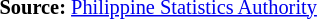<table style="font-size:85%;" '|>
<tr>
<td><br><p>
<strong>Source:</strong> <a href='#'>Philippine Statistics Authority</a>
</p></td>
</tr>
</table>
